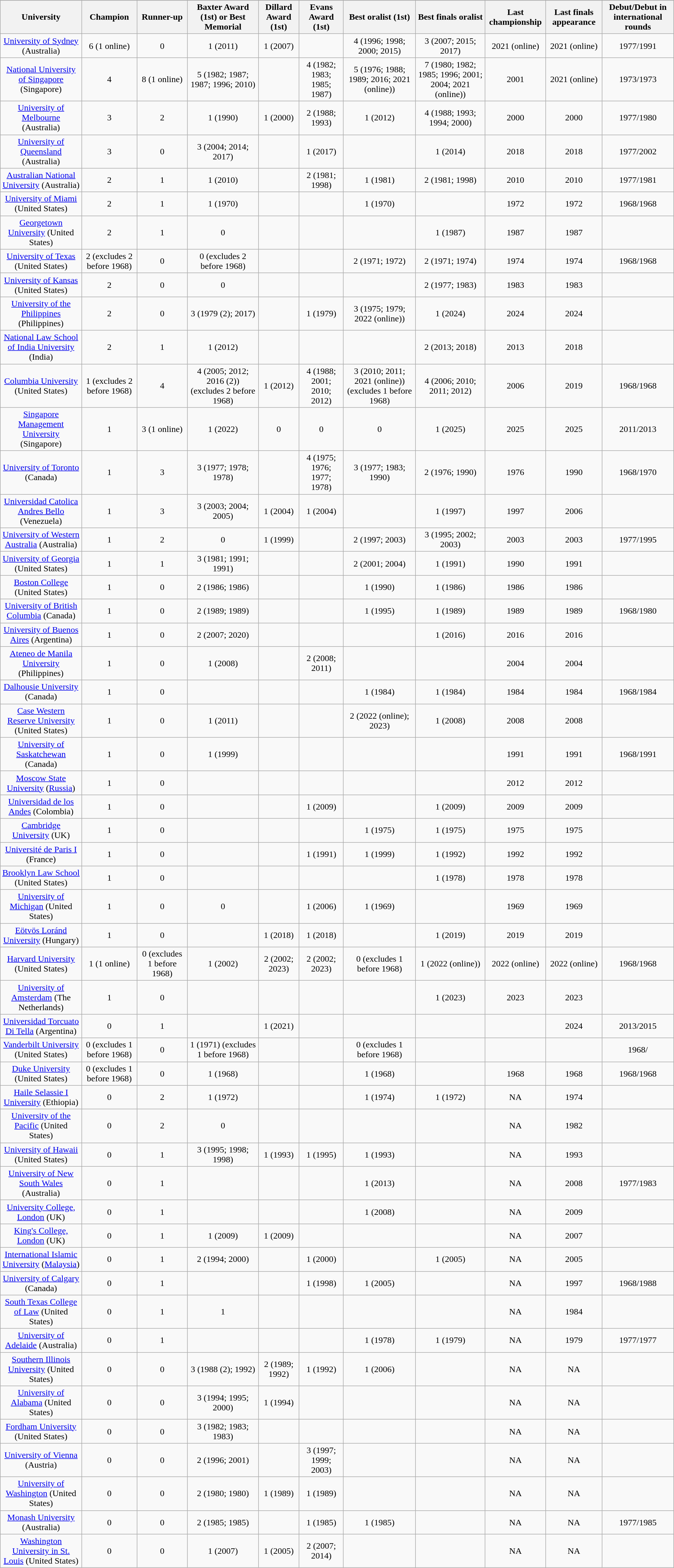<table class="wikitable sortable" style="text-align:center;margin-left:1em;float:center">
<tr bgcolor="#cccccc">
</tr>
<tr>
<th><strong>University</strong></th>
<th><strong>Champion</strong></th>
<th><strong>Runner-up</strong></th>
<th><strong>Baxter Award (1st) or Best Memorial</strong></th>
<th><strong>Dillard Award (1st)</strong></th>
<th><strong>Evans Award (1st)</strong></th>
<th><strong>Best oralist (1st)</strong></th>
<th><strong>Best finals oralist</strong></th>
<th><strong>Last championship</strong></th>
<th><strong>Last finals appearance</strong></th>
<th><strong>Debut/Debut in international rounds</strong></th>
</tr>
<tr>
<td><a href='#'>University of Sydney</a> (Australia)</td>
<td>6 (1 online)</td>
<td>0</td>
<td>1 (2011)</td>
<td>1 (2007)</td>
<td></td>
<td>4 (1996; 1998; 2000; 2015)</td>
<td>3 (2007; 2015; 2017)</td>
<td>2021 (online)</td>
<td>2021 (online)</td>
<td>1977/1991</td>
</tr>
<tr>
<td><a href='#'>National University of Singapore</a> (Singapore)</td>
<td>4</td>
<td>8 (1 online)</td>
<td>5 (1982; 1987; 1987; 1996; 2010)</td>
<td></td>
<td>4 (1982; 1983; 1985; 1987)</td>
<td>5 (1976; 1988; 1989; 2016; 2021 (online))</td>
<td>7 (1980; 1982; 1985; 1996; 2001; 2004; 2021 (online))</td>
<td>2001</td>
<td>2021 (online)</td>
<td>1973/1973</td>
</tr>
<tr>
<td><a href='#'>University of Melbourne</a> (Australia)</td>
<td>3</td>
<td>2</td>
<td>1 (1990)</td>
<td>1 (2000)</td>
<td>2 (1988; 1993)</td>
<td>1 (2012)</td>
<td>4 (1988; 1993; 1994; 2000)</td>
<td>2000</td>
<td>2000</td>
<td>1977/1980</td>
</tr>
<tr>
<td><a href='#'>University of Queensland</a> (Australia)</td>
<td>3</td>
<td>0</td>
<td>3 (2004; 2014; 2017)</td>
<td></td>
<td>1 (2017)</td>
<td></td>
<td>1 (2014)</td>
<td>2018</td>
<td>2018</td>
<td>1977/2002</td>
</tr>
<tr>
<td><a href='#'>Australian National University</a> (Australia)</td>
<td>2</td>
<td>1</td>
<td>1 (2010)</td>
<td></td>
<td>2 (1981; 1998)</td>
<td>1 (1981)</td>
<td>2 (1981; 1998)</td>
<td>2010</td>
<td>2010</td>
<td>1977/1981</td>
</tr>
<tr>
<td><a href='#'>University of Miami</a> (United States)</td>
<td>2</td>
<td>1</td>
<td>1 (1970)</td>
<td></td>
<td></td>
<td>1 (1970)</td>
<td></td>
<td>1972</td>
<td>1972</td>
<td>1968/1968</td>
</tr>
<tr>
<td><a href='#'>Georgetown University</a> (United States)</td>
<td>2</td>
<td>1</td>
<td>0</td>
<td></td>
<td></td>
<td></td>
<td>1 (1987)</td>
<td>1987</td>
<td>1987</td>
<td></td>
</tr>
<tr>
<td><a href='#'>University of Texas</a> (United States)</td>
<td>2 (excludes 2 before 1968)</td>
<td>0</td>
<td>0 (excludes 2 before 1968)</td>
<td></td>
<td></td>
<td>2 (1971; 1972)</td>
<td>2 (1971; 1974)</td>
<td>1974</td>
<td>1974</td>
<td>1968/1968</td>
</tr>
<tr>
<td><a href='#'>University of Kansas</a> (United States)</td>
<td>2</td>
<td>0</td>
<td>0</td>
<td></td>
<td></td>
<td></td>
<td>2 (1977; 1983)</td>
<td>1983</td>
<td>1983</td>
<td></td>
</tr>
<tr>
<td><a href='#'>University of the Philippines</a> (Philippines)</td>
<td>2</td>
<td>0</td>
<td>3 (1979 (2); 2017)</td>
<td></td>
<td>1 (1979)</td>
<td>3 (1975; 1979; 2022 (online))</td>
<td>1 (2024)</td>
<td>2024</td>
<td>2024</td>
<td></td>
</tr>
<tr>
<td><a href='#'>National Law School of India University</a> (India)</td>
<td>2</td>
<td>1</td>
<td>1 (2012)</td>
<td></td>
<td></td>
<td></td>
<td>2 (2013; 2018)</td>
<td>2013</td>
<td>2018</td>
<td></td>
</tr>
<tr>
<td><a href='#'>Columbia University</a> (United States)</td>
<td>1 (excludes 2 before 1968)</td>
<td>4</td>
<td>4 (2005; 2012; 2016 (2)) (excludes 2 before 1968)</td>
<td>1 (2012)</td>
<td>4 (1988; 2001; 2010; 2012)</td>
<td>3 (2010; 2011; 2021 (online)) (excludes 1 before 1968)</td>
<td>4 (2006; 2010; 2011; 2012)</td>
<td>2006</td>
<td>2019</td>
<td>1968/1968</td>
</tr>
<tr>
<td><a href='#'>Singapore Management University</a> (Singapore)</td>
<td>1</td>
<td>3 (1 online)</td>
<td>1 (2022)</td>
<td>0</td>
<td>0</td>
<td>0</td>
<td>1 (2025)</td>
<td>2025</td>
<td>2025</td>
<td>2011/2013</td>
</tr>
<tr>
<td><a href='#'>University of Toronto</a> (Canada)</td>
<td>1</td>
<td>3</td>
<td>3 (1977; 1978; 1978)</td>
<td></td>
<td>4 (1975; 1976; 1977; 1978)</td>
<td>3 (1977; 1983; 1990)</td>
<td>2 (1976; 1990)</td>
<td>1976</td>
<td>1990</td>
<td>1968/1970</td>
</tr>
<tr>
<td><a href='#'>Universidad Catolica Andres Bello</a> (Venezuela)</td>
<td>1</td>
<td>3</td>
<td>3 (2003; 2004; 2005)</td>
<td>1 (2004)</td>
<td>1 (2004)</td>
<td></td>
<td>1 (1997)</td>
<td>1997</td>
<td>2006</td>
<td></td>
</tr>
<tr>
<td><a href='#'>University of Western Australia</a> (Australia)</td>
<td>1</td>
<td>2</td>
<td>0</td>
<td>1 (1999)</td>
<td></td>
<td>2 (1997; 2003)</td>
<td>3 (1995; 2002; 2003)</td>
<td>2003</td>
<td>2003</td>
<td>1977/1995</td>
</tr>
<tr>
<td><a href='#'>University of Georgia</a> (United States)</td>
<td>1</td>
<td>1</td>
<td>3 (1981; 1991; 1991)</td>
<td></td>
<td></td>
<td>2 (2001; 2004)</td>
<td>1 (1991)</td>
<td>1990</td>
<td>1991</td>
<td></td>
</tr>
<tr>
<td><a href='#'>Boston College</a> (United States)</td>
<td>1</td>
<td>0</td>
<td>2 (1986; 1986)</td>
<td></td>
<td></td>
<td>1 (1990)</td>
<td>1 (1986)</td>
<td>1986</td>
<td>1986</td>
<td></td>
</tr>
<tr>
<td><a href='#'>University of British Columbia</a> (Canada)</td>
<td>1</td>
<td>0</td>
<td>2 (1989; 1989)</td>
<td></td>
<td></td>
<td>1 (1995)</td>
<td>1 (1989)</td>
<td>1989</td>
<td>1989</td>
<td>1968/1980</td>
</tr>
<tr>
<td><a href='#'>University of Buenos Aires</a> (Argentina)</td>
<td>1</td>
<td>0</td>
<td>2 (2007; 2020)</td>
<td></td>
<td></td>
<td></td>
<td>1 (2016)</td>
<td>2016</td>
<td>2016</td>
<td></td>
</tr>
<tr>
<td><a href='#'>Ateneo de Manila University</a> (Philippines)</td>
<td>1</td>
<td>0</td>
<td>1 (2008)</td>
<td></td>
<td>2 (2008; 2011)</td>
<td></td>
<td></td>
<td>2004</td>
<td>2004</td>
<td></td>
</tr>
<tr>
<td><a href='#'>Dalhousie University</a> (Canada)</td>
<td>1</td>
<td>0</td>
<td></td>
<td></td>
<td></td>
<td>1 (1984)</td>
<td>1 (1984)</td>
<td>1984</td>
<td>1984</td>
<td>1968/1984</td>
</tr>
<tr>
<td><a href='#'>Case Western Reserve University</a> (United States)</td>
<td>1</td>
<td>0</td>
<td>1 (2011)</td>
<td></td>
<td></td>
<td>2 (2022 (online); 2023)</td>
<td>1 (2008)</td>
<td>2008</td>
<td>2008</td>
</tr>
<tr>
<td><a href='#'>University of Saskatchewan</a> (Canada)</td>
<td>1</td>
<td>0</td>
<td>1 (1999)</td>
<td></td>
<td></td>
<td></td>
<td></td>
<td>1991</td>
<td>1991</td>
<td>1968/1991</td>
</tr>
<tr>
<td><a href='#'>Moscow State University</a> (<a href='#'>Russia</a>)</td>
<td>1</td>
<td>0</td>
<td></td>
<td></td>
<td></td>
<td></td>
<td></td>
<td>2012</td>
<td>2012</td>
<td></td>
</tr>
<tr>
<td><a href='#'>Universidad de los Andes</a> (Colombia)</td>
<td>1</td>
<td>0</td>
<td></td>
<td></td>
<td>1 (2009)</td>
<td></td>
<td>1 (2009)</td>
<td>2009</td>
<td>2009</td>
<td></td>
</tr>
<tr>
<td><a href='#'>Cambridge University</a> (UK)</td>
<td>1</td>
<td>0</td>
<td></td>
<td></td>
<td></td>
<td>1 (1975)</td>
<td>1 (1975)</td>
<td>1975</td>
<td>1975</td>
<td></td>
</tr>
<tr>
<td><a href='#'>Université de Paris I</a> (France)</td>
<td>1</td>
<td>0</td>
<td></td>
<td></td>
<td>1 (1991)</td>
<td>1 (1999)</td>
<td>1 (1992)</td>
<td>1992</td>
<td>1992</td>
<td></td>
</tr>
<tr>
<td><a href='#'>Brooklyn Law School</a> (United States)</td>
<td>1</td>
<td>0</td>
<td></td>
<td></td>
<td></td>
<td></td>
<td>1 (1978)</td>
<td>1978</td>
<td>1978</td>
<td></td>
</tr>
<tr>
<td><a href='#'>University of Michigan</a> (United States)</td>
<td>1</td>
<td>0</td>
<td>0</td>
<td></td>
<td>1 (2006)</td>
<td>1 (1969)</td>
<td></td>
<td>1969</td>
<td>1969</td>
<td></td>
</tr>
<tr>
<td><a href='#'>Eötvös Loránd University</a> (Hungary)</td>
<td>1</td>
<td>0</td>
<td></td>
<td>1 (2018)</td>
<td>1 (2018)</td>
<td></td>
<td>1 (2019)</td>
<td>2019</td>
<td>2019</td>
<td></td>
</tr>
<tr>
<td><a href='#'>Harvard University</a> (United States)</td>
<td>1 (1 online)</td>
<td>0 (excludes 1 before 1968)</td>
<td>1 (2002)</td>
<td>2 (2002; 2023)</td>
<td>2 (2002; 2023)</td>
<td>0 (excludes 1 before 1968)</td>
<td>1 (2022 (online))</td>
<td>2022 (online)</td>
<td>2022 (online)</td>
<td>1968/1968</td>
</tr>
<tr>
<td><a href='#'>University of Amsterdam</a> (The Netherlands)</td>
<td>1</td>
<td>0</td>
<td></td>
<td></td>
<td></td>
<td></td>
<td>1 (2023)</td>
<td>2023</td>
<td>2023</td>
<td></td>
</tr>
<tr>
<td><a href='#'>Universidad Torcuato Di Tella</a> (Argentina)</td>
<td>0</td>
<td>1</td>
<td></td>
<td>1 (2021)</td>
<td></td>
<td></td>
<td></td>
<td></td>
<td>2024</td>
<td>2013/2015</td>
</tr>
<tr>
<td><a href='#'>Vanderbilt University</a> (United States)</td>
<td>0 (excludes 1 before 1968)</td>
<td>0</td>
<td>1 (1971) (excludes 1 before 1968)</td>
<td></td>
<td></td>
<td>0 (excludes 1 before 1968)</td>
<td></td>
<td></td>
<td></td>
<td>1968/</td>
</tr>
<tr>
<td><a href='#'>Duke University</a> (United States)</td>
<td>0 (excludes 1 before 1968)</td>
<td>0</td>
<td>1 (1968)</td>
<td></td>
<td></td>
<td>1 (1968)</td>
<td></td>
<td>1968</td>
<td>1968</td>
<td>1968/1968</td>
</tr>
<tr>
<td><a href='#'>Haile Selassie I University</a> (Ethiopia)</td>
<td>0</td>
<td>2</td>
<td>1 (1972)</td>
<td></td>
<td></td>
<td>1 (1974)</td>
<td>1 (1972)</td>
<td>NA</td>
<td>1974</td>
<td></td>
</tr>
<tr>
<td><a href='#'>University of the Pacific</a> (United States)</td>
<td>0</td>
<td>2</td>
<td>0</td>
<td></td>
<td></td>
<td></td>
<td></td>
<td>NA</td>
<td>1982</td>
<td></td>
</tr>
<tr>
<td><a href='#'>University of Hawaii</a> (United States)</td>
<td>0</td>
<td>1</td>
<td>3 (1995; 1998; 1998)</td>
<td>1 (1993)</td>
<td>1 (1995)</td>
<td>1 (1993)</td>
<td></td>
<td>NA</td>
<td>1993</td>
<td></td>
</tr>
<tr>
<td><a href='#'>University of New South Wales</a> (Australia)</td>
<td>0</td>
<td>1</td>
<td></td>
<td></td>
<td></td>
<td>1 (2013)</td>
<td></td>
<td>NA</td>
<td>2008</td>
<td>1977/1983</td>
</tr>
<tr>
<td><a href='#'>University College, London</a> (UK)</td>
<td>0</td>
<td>1</td>
<td></td>
<td></td>
<td></td>
<td>1 (2008)</td>
<td></td>
<td>NA</td>
<td>2009</td>
<td></td>
</tr>
<tr>
<td><a href='#'>King's College, London</a> (UK)</td>
<td>0</td>
<td>1</td>
<td>1 (2009)</td>
<td>1 (2009)</td>
<td></td>
<td></td>
<td></td>
<td>NA</td>
<td>2007</td>
<td></td>
</tr>
<tr>
<td><a href='#'>International Islamic University</a> (<a href='#'>Malaysia</a>)</td>
<td>0</td>
<td>1</td>
<td>2 (1994; 2000)</td>
<td></td>
<td>1 (2000)</td>
<td></td>
<td>1 (2005)</td>
<td>NA</td>
<td>2005</td>
<td></td>
</tr>
<tr>
<td><a href='#'>University of Calgary</a> (Canada)</td>
<td>0</td>
<td>1</td>
<td></td>
<td></td>
<td>1 (1998)</td>
<td>1 (2005)</td>
<td></td>
<td>NA</td>
<td>1997</td>
<td>1968/1988</td>
</tr>
<tr>
<td><a href='#'>South Texas College of Law</a> (United States)</td>
<td>0</td>
<td>1</td>
<td>1</td>
<td></td>
<td></td>
<td></td>
<td></td>
<td>NA</td>
<td>1984</td>
<td></td>
</tr>
<tr>
<td><a href='#'>University of Adelaide</a> (Australia)</td>
<td>0</td>
<td>1</td>
<td></td>
<td></td>
<td></td>
<td>1 (1978)</td>
<td>1 (1979)</td>
<td>NA</td>
<td>1979</td>
<td>1977/1977</td>
</tr>
<tr>
<td><a href='#'>Southern Illinois University</a> (United States)</td>
<td>0</td>
<td>0</td>
<td>3 (1988 (2); 1992)</td>
<td>2 (1989; 1992)</td>
<td>1 (1992)</td>
<td>1 (2006)</td>
<td></td>
<td>NA</td>
<td>NA</td>
<td></td>
</tr>
<tr>
<td><a href='#'>University of Alabama</a> (United States)</td>
<td>0</td>
<td>0</td>
<td>3 (1994; 1995; 2000)</td>
<td>1 (1994)</td>
<td></td>
<td></td>
<td></td>
<td>NA</td>
<td>NA</td>
<td></td>
</tr>
<tr>
<td><a href='#'>Fordham University</a> (United States)</td>
<td>0</td>
<td>0</td>
<td>3 (1982; 1983; 1983)</td>
<td></td>
<td></td>
<td></td>
<td></td>
<td>NA</td>
<td>NA</td>
<td></td>
</tr>
<tr>
<td><a href='#'>University of Vienna</a> (Austria)</td>
<td>0</td>
<td>0</td>
<td>2 (1996; 2001)</td>
<td></td>
<td>3 (1997; 1999; 2003)</td>
<td></td>
<td></td>
<td>NA</td>
<td>NA</td>
<td></td>
</tr>
<tr>
<td><a href='#'>University of Washington</a> (United States)</td>
<td>0</td>
<td>0</td>
<td>2 (1980; 1980)</td>
<td>1 (1989)</td>
<td>1 (1989)</td>
<td></td>
<td></td>
<td>NA</td>
<td>NA</td>
<td></td>
</tr>
<tr>
<td><a href='#'>Monash University</a> (Australia)</td>
<td>0</td>
<td>0</td>
<td>2 (1985; 1985)</td>
<td></td>
<td>1 (1985)</td>
<td>1 (1985)</td>
<td></td>
<td>NA</td>
<td>NA</td>
<td>1977/1985</td>
</tr>
<tr>
<td><a href='#'>Washington University in St. Louis</a> (United States)</td>
<td>0</td>
<td>0</td>
<td>1 (2007)</td>
<td>1 (2005)</td>
<td>2 (2007; 2014)</td>
<td></td>
<td></td>
<td>NA</td>
<td>NA</td>
<td></td>
</tr>
</table>
